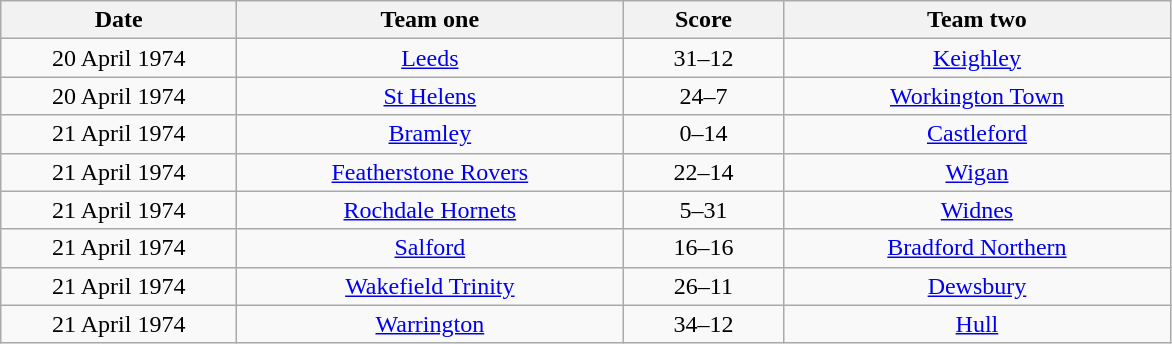<table class="wikitable" style="text-align: center">
<tr>
<th width=150>Date</th>
<th width=250>Team one</th>
<th width=100>Score</th>
<th width=250>Team two</th>
</tr>
<tr>
<td>20 April 1974</td>
<td><a href='#'>Leeds</a></td>
<td>31–12</td>
<td><a href='#'>Keighley</a></td>
</tr>
<tr>
<td>20 April 1974</td>
<td><a href='#'>St Helens</a></td>
<td>24–7</td>
<td><a href='#'>Workington Town</a></td>
</tr>
<tr>
<td>21 April 1974</td>
<td><a href='#'>Bramley</a></td>
<td>0–14</td>
<td><a href='#'>Castleford</a></td>
</tr>
<tr>
<td>21 April 1974</td>
<td><a href='#'>Featherstone Rovers</a></td>
<td>22–14</td>
<td><a href='#'>Wigan</a></td>
</tr>
<tr>
<td>21 April 1974</td>
<td><a href='#'>Rochdale Hornets</a></td>
<td>5–31</td>
<td><a href='#'>Widnes</a></td>
</tr>
<tr>
<td>21 April 1974</td>
<td><a href='#'>Salford</a></td>
<td>16–16</td>
<td><a href='#'>Bradford Northern</a></td>
</tr>
<tr>
<td>21 April 1974</td>
<td><a href='#'>Wakefield Trinity</a></td>
<td>26–11</td>
<td><a href='#'>Dewsbury</a></td>
</tr>
<tr>
<td>21 April 1974</td>
<td><a href='#'>Warrington</a></td>
<td>34–12</td>
<td><a href='#'>Hull</a></td>
</tr>
</table>
